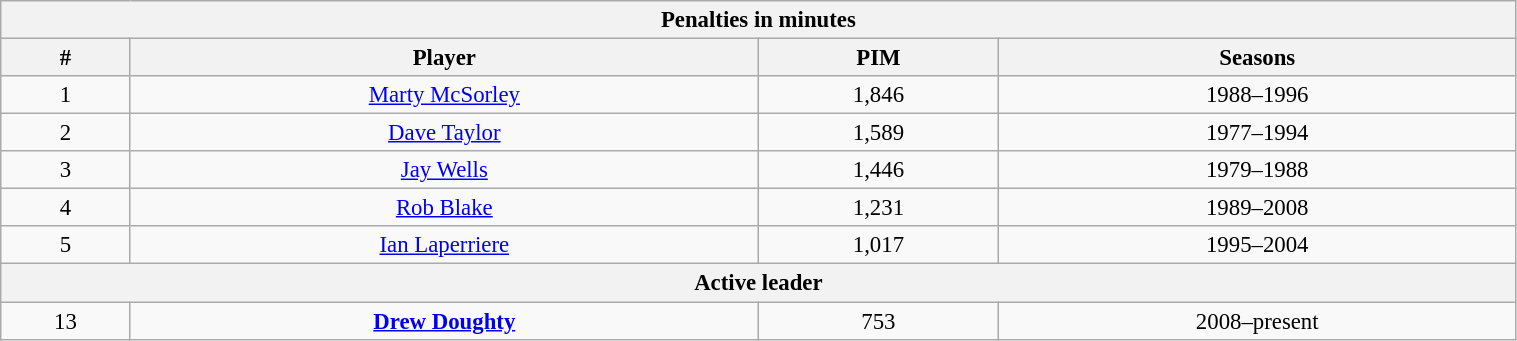<table class="wikitable" style="text-align: center; font-size: 95%" width="80%">
<tr>
<th colspan="4">Penalties in minutes</th>
</tr>
<tr>
<th>#</th>
<th>Player</th>
<th>PIM</th>
<th>Seasons</th>
</tr>
<tr>
<td>1</td>
<td><a href='#'>Marty McSorley</a></td>
<td>1,846</td>
<td>1988–1996</td>
</tr>
<tr>
<td>2</td>
<td><a href='#'>Dave Taylor</a></td>
<td>1,589</td>
<td>1977–1994</td>
</tr>
<tr>
<td>3</td>
<td><a href='#'>Jay Wells</a></td>
<td>1,446</td>
<td>1979–1988</td>
</tr>
<tr>
<td>4</td>
<td><a href='#'>Rob Blake</a></td>
<td>1,231</td>
<td>1989–2008</td>
</tr>
<tr>
<td>5</td>
<td><a href='#'>Ian Laperriere</a></td>
<td>1,017</td>
<td>1995–2004</td>
</tr>
<tr>
<th colspan="4">Active leader</th>
</tr>
<tr>
<td>13</td>
<td><strong><a href='#'>Drew Doughty</a></strong></td>
<td>753</td>
<td>2008–present</td>
</tr>
</table>
